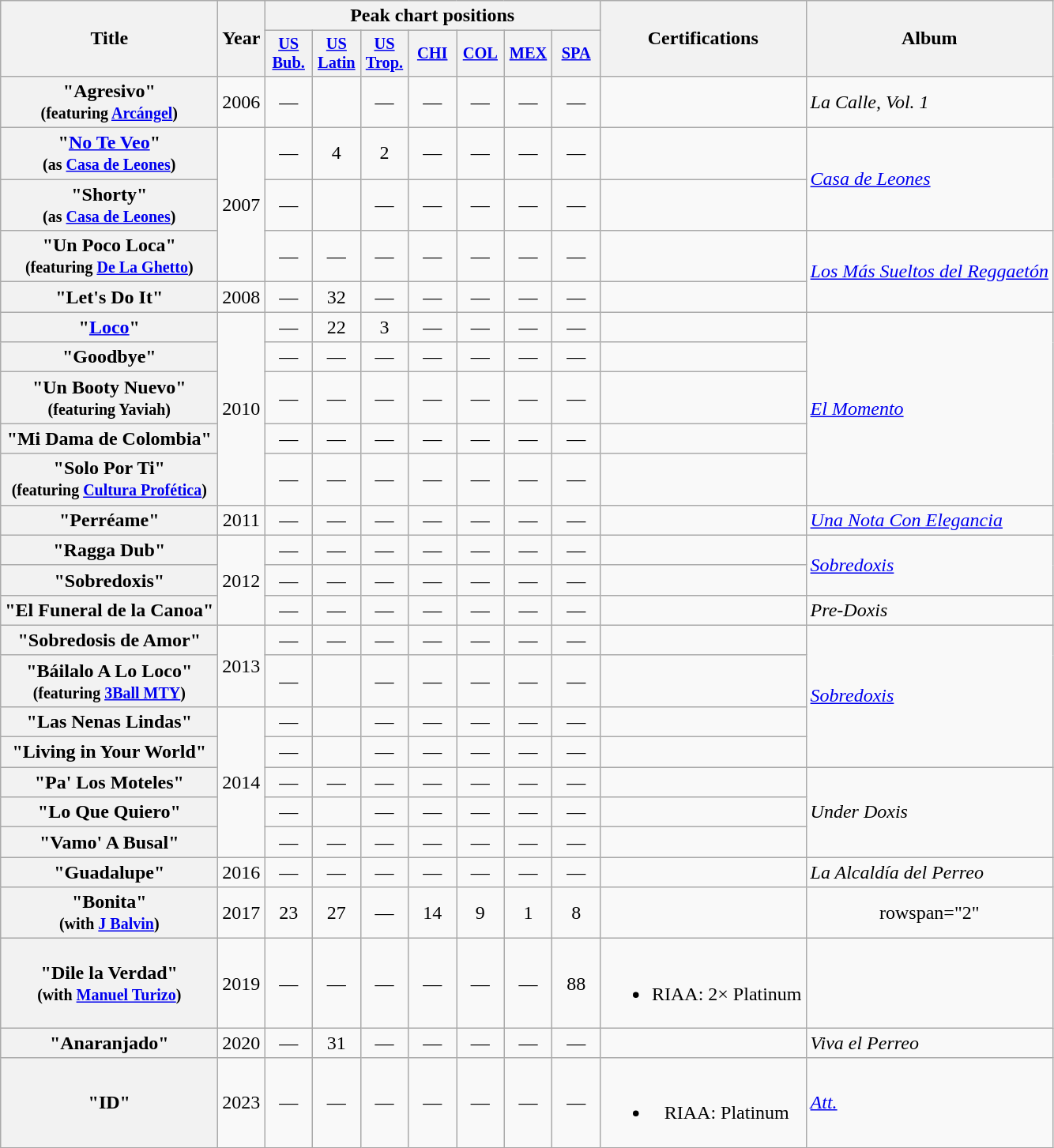<table class="wikitable plainrowheaders" style="text-align:center">
<tr>
<th rowspan="2">Title</th>
<th rowspan="2">Year</th>
<th colspan="7">Peak chart positions</th>
<th rowspan="2">Certifications</th>
<th rowspan="2">Album</th>
</tr>
<tr>
<th scope="col" style="width:2.5em;font-size:85%;"><a href='#'>US<br>Bub.</a><br></th>
<th scope="col" style="width:2.5em;font-size:85%;"><a href='#'>US<br>Latin</a><br></th>
<th scope="col" style="width:2.5em;font-size:85%;"><a href='#'>US<br>Trop.</a><br></th>
<th scope="col" style="width:2.5em;font-size:85%;"><a href='#'>CHI</a><br></th>
<th scope="col" style="width:2.5em;font-size:85%;"><a href='#'>COL</a><br></th>
<th scope="col" style="width:2.5em;font-size:85%;"><a href='#'>MEX</a><br></th>
<th scope="col" style="width:2.5em;font-size:85%;"><a href='#'>SPA</a><br></th>
</tr>
<tr>
<th scope="row">"Agresivo"<br><small>(featuring <a href='#'>Arcángel</a>)</small></th>
<td>2006</td>
<td align="center">—</td>
<td align="center"></td>
<td align="center">—</td>
<td align="center">—</td>
<td align="center">—</td>
<td align="center">—</td>
<td align="center">—</td>
<td></td>
<td align="left"><em>La Calle, Vol. 1</em></td>
</tr>
<tr>
<th scope="row">"<a href='#'>No Te Veo</a>"<br><small>(as <a href='#'>Casa de Leones</a>)</small></th>
<td rowspan="3">2007</td>
<td align="center">—</td>
<td align="center">4</td>
<td align="center">2</td>
<td align="center">—</td>
<td align="center">—</td>
<td align="center">—</td>
<td align="center">—</td>
<td></td>
<td rowspan="2" align="left"><em><a href='#'>Casa de Leones</a></em></td>
</tr>
<tr>
<th scope="row">"Shorty"<br><small>(as <a href='#'>Casa de Leones</a>)</small></th>
<td align="center">—</td>
<td align="center"></td>
<td align="center">—</td>
<td align="center">—</td>
<td align="center">—</td>
<td align="center">—</td>
<td align="center">—</td>
<td></td>
</tr>
<tr>
<th scope="row">"Un Poco Loca"<br><small>(featuring <a href='#'>De La Ghetto</a>)</small></th>
<td align="center">—</td>
<td align="center">—</td>
<td align="center">—</td>
<td align="center">—</td>
<td align="center">—</td>
<td align="center">—</td>
<td align="center">—</td>
<td></td>
<td rowspan="2" align="left"><em><a href='#'>Los Más Sueltos del Reggaetón</a></em></td>
</tr>
<tr>
<th scope="row">"Let's Do It"</th>
<td>2008</td>
<td align="center">—</td>
<td align="center">32</td>
<td align="center">—</td>
<td align="center">—</td>
<td align="center">—</td>
<td align="center">—</td>
<td align="center">—</td>
<td></td>
</tr>
<tr>
<th scope="row">"<a href='#'>Loco</a>"</th>
<td rowspan="5">2010</td>
<td align="center">—</td>
<td align="center">22</td>
<td align="center">3</td>
<td align="center">—</td>
<td align="center">—</td>
<td align="center">—</td>
<td align="center">—</td>
<td></td>
<td rowspan="5" align="left"><em><a href='#'>El Momento</a></em></td>
</tr>
<tr>
<th scope="row">"Goodbye"</th>
<td align="center">—</td>
<td align="center">—</td>
<td align="center">—</td>
<td align="center">—</td>
<td align="center">—</td>
<td align="center">—</td>
<td align="center">—</td>
<td></td>
</tr>
<tr>
<th scope="row">"Un Booty Nuevo"<br><small>(featuring Yaviah)</small></th>
<td align="center">—</td>
<td align="center">—</td>
<td align="center">—</td>
<td align="center">—</td>
<td align="center">—</td>
<td align="center">—</td>
<td align="center">—</td>
<td></td>
</tr>
<tr>
<th scope="row">"Mi Dama de Colombia"</th>
<td align="center">—</td>
<td align="center">—</td>
<td align="center">—</td>
<td align="center">—</td>
<td align="center">—</td>
<td align="center">—</td>
<td align="center">—</td>
<td></td>
</tr>
<tr>
<th scope="row">"Solo Por Ti"<br><small>(featuring <a href='#'>Cultura Profética</a>)</small></th>
<td align="center">—</td>
<td align="center">—</td>
<td align="center">—</td>
<td align="center">—</td>
<td align="center">—</td>
<td align="center">—</td>
<td align="center">—</td>
<td></td>
</tr>
<tr>
<th scope="row">"Perréame"</th>
<td>2011</td>
<td align="center">—</td>
<td align="center">—</td>
<td align="center">—</td>
<td align="center">—</td>
<td align="center">—</td>
<td align="center">—</td>
<td align="center">—</td>
<td></td>
<td align="left"><em><a href='#'>Una Nota Con Elegancia</a></em></td>
</tr>
<tr>
<th scope="row">"Ragga Dub"</th>
<td rowspan="3">2012</td>
<td align="center">—</td>
<td align="center">—</td>
<td align="center">—</td>
<td align="center">—</td>
<td align="center">—</td>
<td align="center">—</td>
<td align="center">—</td>
<td></td>
<td rowspan="2" align="left"><em><a href='#'>Sobredoxis</a></em></td>
</tr>
<tr>
<th scope="row">"Sobredoxis"</th>
<td align="center">—</td>
<td align="center">—</td>
<td align="center">—</td>
<td align="center">—</td>
<td align="center">—</td>
<td align="center">—</td>
<td align="center">—</td>
<td></td>
</tr>
<tr>
<th scope="row">"El Funeral de la Canoa"</th>
<td align="center">—</td>
<td align="center">—</td>
<td align="center">—</td>
<td align="center">—</td>
<td align="center">—</td>
<td align="center">—</td>
<td align="center">—</td>
<td></td>
<td align="left"><em>Pre-Doxis</em></td>
</tr>
<tr>
<th scope="row">"Sobredosis de Amor"</th>
<td rowspan="2">2013</td>
<td align="center">—</td>
<td align="center">—</td>
<td align="center">—</td>
<td align="center">—</td>
<td align="center">—</td>
<td align="center">—</td>
<td align="center">—</td>
<td></td>
<td rowspan="4" align="left"><em><a href='#'>Sobredoxis</a></em></td>
</tr>
<tr>
<th scope="row">"Báilalo A Lo Loco"<br><small>(featuring <a href='#'>3Ball MTY</a>)</small></th>
<td align="center">—</td>
<td align="center"></td>
<td align="center">—</td>
<td align="center">—</td>
<td align="center">—</td>
<td align="center">—</td>
<td align="center">—</td>
<td></td>
</tr>
<tr>
<th scope="row">"Las Nenas Lindas"</th>
<td rowspan="5">2014</td>
<td align="center">—</td>
<td align="center"></td>
<td align="center">—</td>
<td align="center">—</td>
<td align="center">—</td>
<td align="center">—</td>
<td align="center">—</td>
<td></td>
</tr>
<tr>
<th scope="row">"Living in Your World"</th>
<td align="center">—</td>
<td align="center"></td>
<td align="center">—</td>
<td align="center">—</td>
<td align="center">—</td>
<td align="center">—</td>
<td align="center">—</td>
<td></td>
</tr>
<tr>
<th scope="row">"Pa' Los Moteles"</th>
<td align="center">—</td>
<td align="center">—</td>
<td align="center">—</td>
<td align="center">—</td>
<td align="center">—</td>
<td align="center">—</td>
<td align="center">—</td>
<td></td>
<td rowspan="3" align="left"><em>Under Doxis</em></td>
</tr>
<tr>
<th scope="row">"Lo Que Quiero"</th>
<td align="center">—</td>
<td align="center"></td>
<td align="center">—</td>
<td align="center">—</td>
<td align="center">—</td>
<td align="center">—</td>
<td align="center">—</td>
<td></td>
</tr>
<tr>
<th scope="row">"Vamo' A Busal"</th>
<td align="center">—</td>
<td align="center">—</td>
<td align="center">—</td>
<td align="center">—</td>
<td align="center">—</td>
<td align="center">—</td>
<td align="center">—</td>
<td></td>
</tr>
<tr>
<th scope="row">"Guadalupe"</th>
<td>2016</td>
<td align="center">—</td>
<td align="center">—</td>
<td align="center">—</td>
<td align="center">—</td>
<td align="center">—</td>
<td align="center">—</td>
<td align="center">—</td>
<td></td>
<td align="left"><em>La Alcaldía del Perreo</em></td>
</tr>
<tr>
<th scope="row">"Bonita"<br><small>(with <a href='#'>J Balvin</a>)</small></th>
<td>2017</td>
<td align="center">23</td>
<td align="center">27</td>
<td align="center">—</td>
<td align="center">14</td>
<td align="center">9</td>
<td align="center">1</td>
<td align="center">8</td>
<td></td>
<td>rowspan="2" </td>
</tr>
<tr>
<th scope="row">"Dile la Verdad"<br><small>(with <a href='#'>Manuel Turizo</a>)</small></th>
<td>2019</td>
<td align="center">—</td>
<td align="center">—</td>
<td align="center">—</td>
<td align="center">—</td>
<td align="center">—</td>
<td align="center">—</td>
<td align="center">88<br></td>
<td><br><ul><li>RIAA: 2× Platinum </li></ul></td>
</tr>
<tr>
<th scope="row">"Anaranjado"<br></th>
<td>2020</td>
<td align="center">—</td>
<td align="center">31</td>
<td align="center">—</td>
<td align="center">—</td>
<td align="center">—</td>
<td align="center">—</td>
<td align="center">—</td>
<td></td>
<td align="left"><em>Viva el Perreo</em></td>
</tr>
<tr>
<th scope="row">"ID"<br></th>
<td>2023</td>
<td align="center">—</td>
<td align="center">—</td>
<td align="center">—</td>
<td align="center">—</td>
<td align="center">—</td>
<td align="center">—</td>
<td align="center">—</td>
<td><br><ul><li>RIAA: Platinum </li></ul></td>
<td align="left"><em><a href='#'>Att.</a></em></td>
</tr>
</table>
